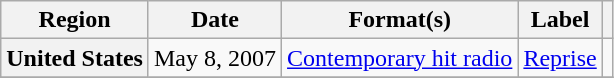<table class="wikitable plainrowheaders">
<tr>
<th scope="col">Region</th>
<th scope="col">Date</th>
<th scope="col">Format(s)</th>
<th scope="col">Label</th>
<th scope="col"></th>
</tr>
<tr>
<th scope="row">United States</th>
<td>May 8, 2007</td>
<td><a href='#'>Contemporary hit radio</a></td>
<td><a href='#'>Reprise</a></td>
<td></td>
</tr>
<tr>
</tr>
</table>
